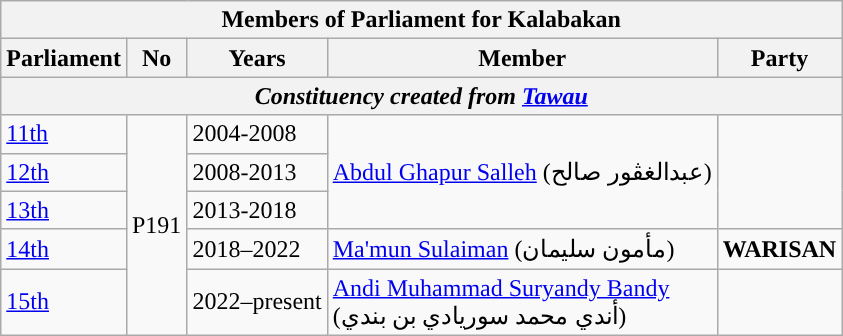<table class=wikitable>
<tr>
<th colspan="5">Members of Parliament for Kalabakan</th>
</tr>
<tr>
<th>Parliament</th>
<th>No</th>
<th>Years</th>
<th>Member</th>
<th>Party</th>
</tr>
<tr>
<th colspan="5" align="center"><em>Constituency created from <a href='#'>Tawau</a></em></th>
</tr>
<tr>
<td><a href='#'>11th</a></td>
<td rowspan="5">P191</td>
<td>2004-2008</td>
<td rowspan=3><a href='#'>Abdul Ghapur Salleh</a> (عبدالغڤور صالح‎)</td>
<td rowspan=3></td>
</tr>
<tr>
<td><a href='#'>12th</a></td>
<td>2008-2013</td>
</tr>
<tr>
<td><a href='#'>13th</a></td>
<td>2013-2018</td>
</tr>
<tr>
<td><a href='#'>14th</a></td>
<td>2018–2022</td>
<td><a href='#'>Ma'mun Sulaiman</a> (مأمون سليمان)</td>
<td><strong>WARISAN</strong></td>
</tr>
<tr>
<td><a href='#'>15th</a></td>
<td>2022–present</td>
<td><a href='#'>Andi Muhammad Suryandy Bandy</a>  <br> (أندي محمد سوريادي بن بندي)</td>
<td></td>
</tr>
</table>
